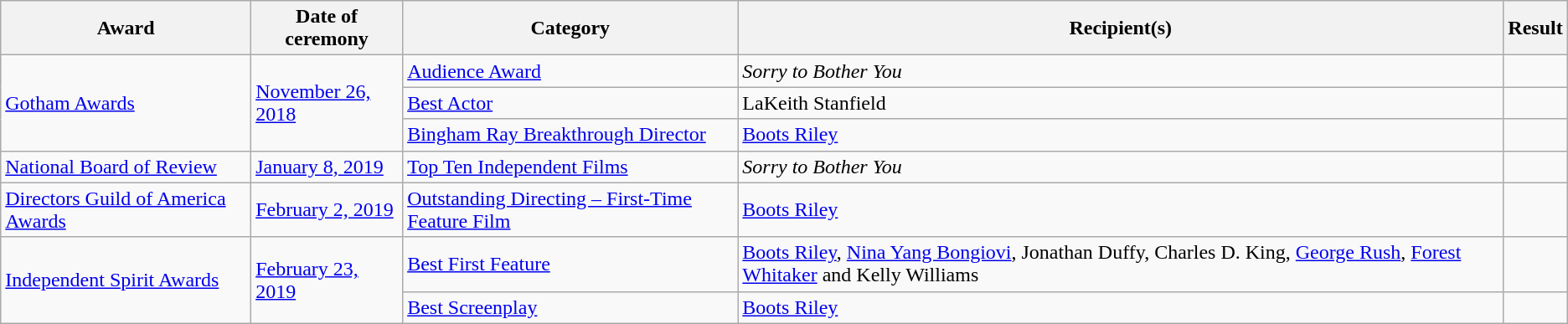<table class="wikitable sortable">
<tr>
<th scope="col">Award</th>
<th scope="col">Date of ceremony</th>
<th scope="col">Category</th>
<th scope="col">Recipient(s)</th>
<th scope="col">Result</th>
</tr>
<tr>
<td rowspan="3"><a href='#'>Gotham Awards</a></td>
<td rowspan="3"><a href='#'>November 26, 2018</a></td>
<td><a href='#'>Audience Award</a></td>
<td><em>Sorry to Bother You</em></td>
<td></td>
</tr>
<tr>
<td><a href='#'>Best Actor</a></td>
<td>LaKeith Stanfield</td>
<td></td>
</tr>
<tr>
<td><a href='#'>Bingham Ray Breakthrough Director</a></td>
<td><a href='#'>Boots Riley</a></td>
<td></td>
</tr>
<tr>
<td><a href='#'>National Board of Review</a></td>
<td><a href='#'>January 8, 2019</a></td>
<td><a href='#'>Top Ten Independent Films</a></td>
<td><em>Sorry to Bother You</em></td>
<td></td>
</tr>
<tr>
<td><a href='#'>Directors Guild of America Awards</a></td>
<td><a href='#'>February 2, 2019</a></td>
<td><a href='#'>Outstanding Directing – First-Time Feature Film</a></td>
<td><a href='#'>Boots Riley</a></td>
<td></td>
</tr>
<tr>
<td rowspan="2"><a href='#'>Independent Spirit Awards</a></td>
<td rowspan="2"><a href='#'>February 23, 2019</a></td>
<td><a href='#'>Best First Feature</a></td>
<td><a href='#'>Boots Riley</a>, <a href='#'>Nina Yang Bongiovi</a>, Jonathan Duffy, Charles D. King, <a href='#'>George Rush</a>, <a href='#'>Forest Whitaker</a> and Kelly Williams</td>
<td></td>
</tr>
<tr>
<td><a href='#'>Best Screenplay</a></td>
<td><a href='#'>Boots Riley</a></td>
<td></td>
</tr>
</table>
